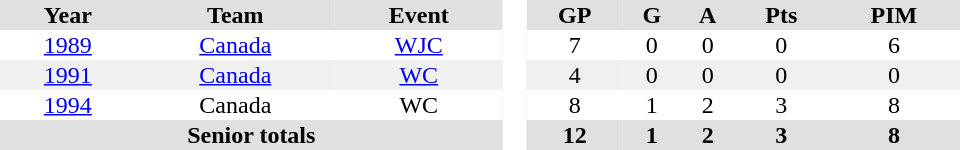<table border="0" cellpadding="1" cellspacing="0" style="text-align:center; width:40em">
<tr ALIGN="center" bgcolor="#e0e0e0">
<th>Year</th>
<th>Team</th>
<th>Event</th>
<th rowspan="99" bgcolor="#ffffff"> </th>
<th>GP</th>
<th>G</th>
<th>A</th>
<th>Pts</th>
<th>PIM</th>
</tr>
<tr>
<td><a href='#'>1989</a></td>
<td><a href='#'>Canada</a></td>
<td><a href='#'>WJC</a></td>
<td>7</td>
<td>0</td>
<td>0</td>
<td>0</td>
<td>6</td>
</tr>
<tr bgcolor="#f0f0f0">
<td><a href='#'>1991</a></td>
<td><a href='#'>Canada</a></td>
<td><a href='#'>WC</a></td>
<td>4</td>
<td>0</td>
<td>0</td>
<td>0</td>
<td>0</td>
</tr>
<tr>
<td><a href='#'>1994</a></td>
<td>Canada</td>
<td>WC</td>
<td>8</td>
<td>1</td>
<td>2</td>
<td>3</td>
<td>8</td>
</tr>
<tr bgcolor="#e0e0e0">
<th colspan="3">Senior totals</th>
<th>12</th>
<th>1</th>
<th>2</th>
<th>3</th>
<th>8</th>
</tr>
</table>
